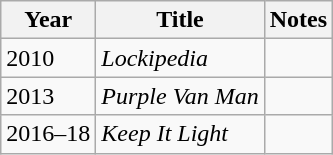<table class="wikitable">
<tr>
<th>Year</th>
<th>Title</th>
<th>Notes</th>
</tr>
<tr>
<td>2010</td>
<td><em>Lockipedia</em></td>
<td></td>
</tr>
<tr>
<td>2013</td>
<td><em>Purple Van Man</em></td>
<td></td>
</tr>
<tr>
<td>2016–18</td>
<td><em>Keep It Light</em></td>
<td></td>
</tr>
</table>
